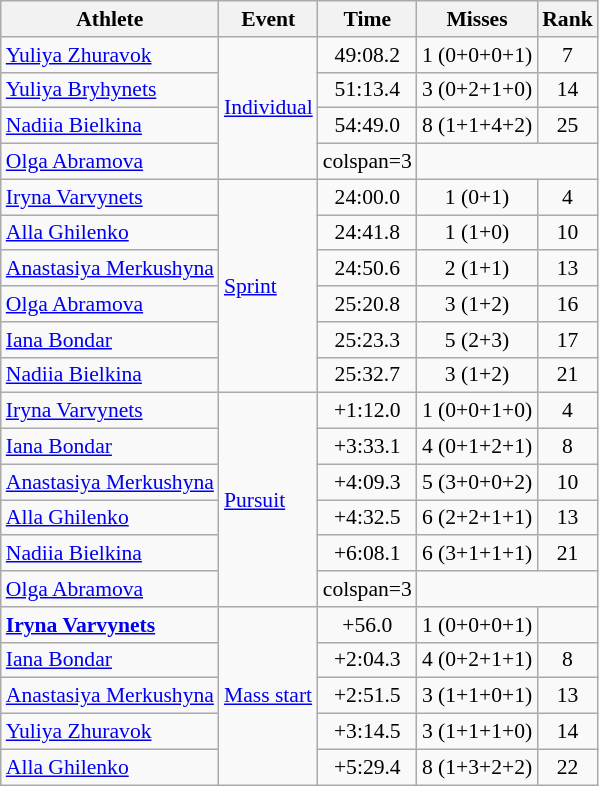<table class=wikitable style=font-size:90%;text-align:center>
<tr>
<th>Athlete</th>
<th>Event</th>
<th>Time</th>
<th>Misses</th>
<th>Rank</th>
</tr>
<tr>
<td align=left><a href='#'>Yuliya Zhuravok</a></td>
<td align=left rowspan=4><a href='#'>Individual</a></td>
<td>49:08.2</td>
<td>1 (0+0+0+1)</td>
<td>7</td>
</tr>
<tr>
<td align=left><a href='#'>Yuliya Bryhynets</a></td>
<td>51:13.4</td>
<td>3 (0+2+1+0)</td>
<td>14</td>
</tr>
<tr>
<td align=left><a href='#'>Nadiia Bielkina</a></td>
<td>54:49.0</td>
<td>8 (1+1+4+2)</td>
<td>25</td>
</tr>
<tr>
<td align=left><a href='#'>Olga Abramova</a></td>
<td>colspan=3 </td>
</tr>
<tr>
<td align=left><a href='#'>Iryna Varvynets</a></td>
<td align=left rowspan=6><a href='#'>Sprint</a></td>
<td>24:00.0</td>
<td>1 (0+1)</td>
<td>4</td>
</tr>
<tr>
<td align=left><a href='#'>Alla Ghilenko</a></td>
<td>24:41.8</td>
<td>1 (1+0)</td>
<td>10</td>
</tr>
<tr>
<td align=left><a href='#'>Anastasiya Merkushyna</a></td>
<td>24:50.6</td>
<td>2 (1+1)</td>
<td>13</td>
</tr>
<tr>
<td align=left><a href='#'>Olga Abramova</a></td>
<td>25:20.8</td>
<td>3 (1+2)</td>
<td>16</td>
</tr>
<tr>
<td align=left><a href='#'>Iana Bondar</a></td>
<td>25:23.3</td>
<td>5 (2+3)</td>
<td>17</td>
</tr>
<tr>
<td align=left><a href='#'>Nadiia Bielkina</a></td>
<td>25:32.7</td>
<td>3 (1+2)</td>
<td>21</td>
</tr>
<tr>
<td align=left><a href='#'>Iryna Varvynets</a></td>
<td align=left rowspan=6><a href='#'>Pursuit</a></td>
<td>+1:12.0</td>
<td>1 (0+0+1+0)</td>
<td>4</td>
</tr>
<tr>
<td align=left><a href='#'>Iana Bondar</a></td>
<td>+3:33.1</td>
<td>4 (0+1+2+1)</td>
<td>8</td>
</tr>
<tr>
<td align=left><a href='#'>Anastasiya Merkushyna</a></td>
<td>+4:09.3</td>
<td>5 (3+0+0+2)</td>
<td>10</td>
</tr>
<tr>
<td align=left><a href='#'>Alla Ghilenko</a></td>
<td>+4:32.5</td>
<td>6 (2+2+1+1)</td>
<td>13</td>
</tr>
<tr>
<td align=left><a href='#'>Nadiia Bielkina</a></td>
<td>+6:08.1</td>
<td>6 (3+1+1+1)</td>
<td>21</td>
</tr>
<tr>
<td align=left><a href='#'>Olga Abramova</a></td>
<td>colspan=3 </td>
</tr>
<tr>
<td align=left><strong><a href='#'>Iryna Varvynets</a></strong></td>
<td align=left rowspan=5><a href='#'>Mass start</a></td>
<td>+56.0</td>
<td>1 (0+0+0+1)</td>
<td></td>
</tr>
<tr>
<td align=left><a href='#'>Iana Bondar</a></td>
<td>+2:04.3</td>
<td>4 (0+2+1+1)</td>
<td>8</td>
</tr>
<tr>
<td align=left><a href='#'>Anastasiya Merkushyna</a></td>
<td>+2:51.5</td>
<td>3 (1+1+0+1)</td>
<td>13</td>
</tr>
<tr>
<td align=left><a href='#'>Yuliya Zhuravok</a></td>
<td>+3:14.5</td>
<td>3 (1+1+1+0)</td>
<td>14</td>
</tr>
<tr>
<td align=left><a href='#'>Alla Ghilenko</a></td>
<td>+5:29.4</td>
<td>8 (1+3+2+2)</td>
<td>22</td>
</tr>
</table>
